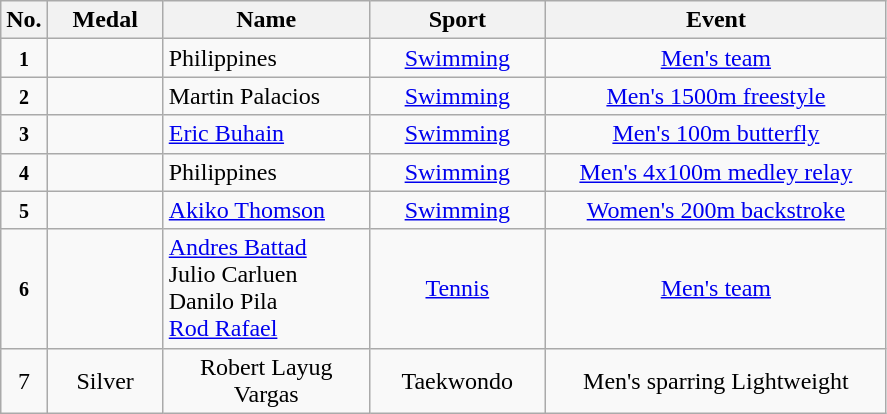<table class="wikitable" style="font-size:100%; text-align:center;">
<tr>
<th width="10">No.</th>
<th width="70">Medal</th>
<th width="130">Name</th>
<th width="110">Sport</th>
<th width="220">Event</th>
</tr>
<tr>
<td><small><strong>1</strong></small></td>
<td></td>
<td align=left>Philippines</td>
<td> <a href='#'>Swimming</a></td>
<td><a href='#'>Men's team</a></td>
</tr>
<tr>
<td><small><strong>2</strong></small></td>
<td></td>
<td align=left>Martin Palacios</td>
<td> <a href='#'>Swimming</a></td>
<td><a href='#'>Men's 1500m freestyle</a></td>
</tr>
<tr>
<td><small><strong>3</strong></small></td>
<td></td>
<td align=left><a href='#'>Eric Buhain</a></td>
<td> <a href='#'>Swimming</a></td>
<td><a href='#'>Men's 100m butterfly</a></td>
</tr>
<tr>
<td><small><strong>4</strong></small></td>
<td></td>
<td align=left>Philippines</td>
<td> <a href='#'>Swimming</a></td>
<td><a href='#'>Men's 4x100m medley relay</a></td>
</tr>
<tr>
<td><small><strong>5</strong></small></td>
<td></td>
<td align=left><a href='#'>Akiko Thomson</a></td>
<td> <a href='#'>Swimming</a></td>
<td><a href='#'>Women's 200m backstroke</a></td>
</tr>
<tr>
<td><small><strong>6</strong></small></td>
<td></td>
<td align=left><a href='#'>Andres Battad</a><br>Julio Carluen<br>Danilo Pila<br><a href='#'>Rod Rafael</a></td>
<td> <a href='#'>Tennis</a></td>
<td><a href='#'>Men's team</a></td>
</tr>
<tr>
<td>7</td>
<td>Silver</td>
<td>Robert Layug Vargas</td>
<td>Taekwondo</td>
<td>Men's sparring Lightweight</td>
</tr>
</table>
